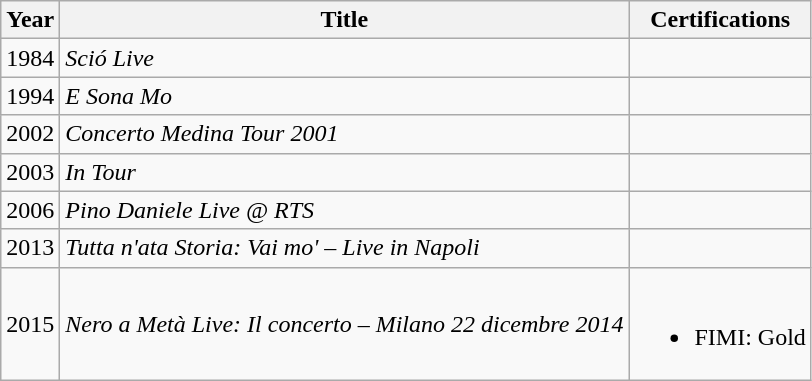<table class="wikitable">
<tr>
<th>Year</th>
<th>Title</th>
<th>Certifications</th>
</tr>
<tr>
<td>1984</td>
<td><em>Sció Live</em></td>
<td></td>
</tr>
<tr>
<td>1994</td>
<td><em>E Sona Mo</em></td>
<td></td>
</tr>
<tr>
<td>2002</td>
<td><em>Concerto Medina Tour 2001</em></td>
<td></td>
</tr>
<tr>
<td>2003</td>
<td><em>In Tour</em></td>
<td></td>
</tr>
<tr>
<td>2006</td>
<td><em>Pino Daniele Live @ RTS</em></td>
<td></td>
</tr>
<tr>
<td>2013</td>
<td><em>Tutta n'ata Storia: Vai mo' – Live in Napoli</em></td>
<td></td>
</tr>
<tr>
<td>2015</td>
<td><em>Nero a Metà Live: Il concerto – Milano 22 dicembre 2014</em></td>
<td><br><ul><li>FIMI: Gold</li></ul></td>
</tr>
</table>
